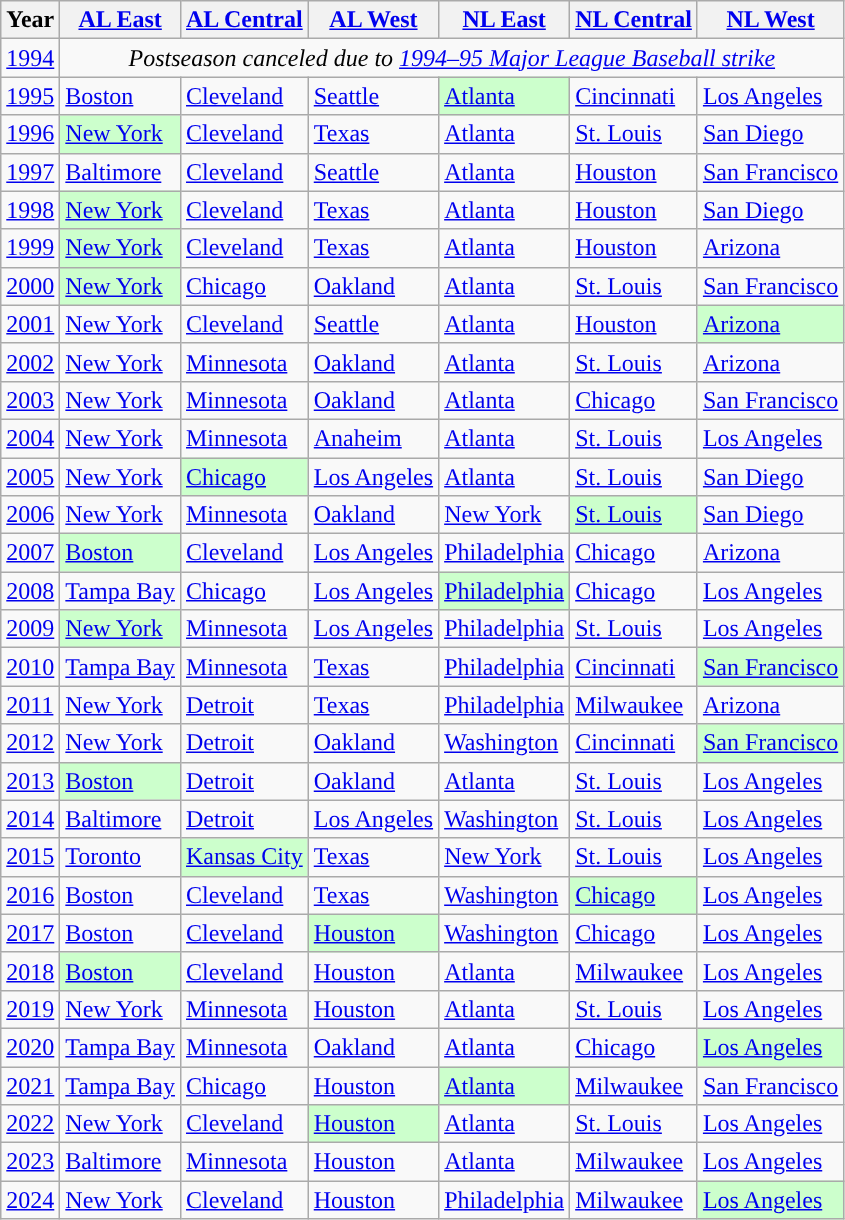<table class="wikitable sortable">
<tr>
<th>Year</th>
<th><a href='#'>AL East</a></th>
<th><a href='#'>AL Central</a></th>
<th><a href='#'>AL West</a></th>
<th><a href='#'>NL East</a></th>
<th><a href='#'>NL Central</a></th>
<th><a href='#'>NL West</a></th>
</tr>
<tr>
<td><a href='#'>1994</a></td>
<td colspan="6" align=center><em>Postseason canceled due to <a href='#'>1994–95 Major League Baseball strike</a></em></td>
</tr>
<tr>
<td><a href='#'>1995</a></td>
<td><a href='#'>Boston</a></td>
<td><a href='#'>Cleveland</a></td>
<td><a href='#'>Seattle</a></td>
<td bgcolor="#ccffcc"><a href='#'>Atlanta</a></td>
<td><a href='#'>Cincinnati</a></td>
<td><a href='#'>Los Angeles</a></td>
</tr>
<tr>
<td><a href='#'>1996</a></td>
<td bgcolor="#ccffcc"><a href='#'>New York</a></td>
<td><a href='#'>Cleveland</a></td>
<td><a href='#'>Texas</a></td>
<td><a href='#'>Atlanta</a></td>
<td><a href='#'>St. Louis</a></td>
<td><a href='#'>San Diego</a></td>
</tr>
<tr>
<td><a href='#'>1997</a></td>
<td><a href='#'>Baltimore</a></td>
<td><a href='#'>Cleveland</a></td>
<td><a href='#'>Seattle</a></td>
<td><a href='#'>Atlanta</a></td>
<td><a href='#'>Houston</a></td>
<td><a href='#'>San Francisco</a></td>
</tr>
<tr>
<td><a href='#'>1998</a></td>
<td bgcolor="#ccffcc"><a href='#'>New York</a></td>
<td><a href='#'>Cleveland</a></td>
<td><a href='#'>Texas</a></td>
<td><a href='#'>Atlanta</a></td>
<td><a href='#'>Houston</a></td>
<td><a href='#'>San Diego</a></td>
</tr>
<tr>
<td><a href='#'>1999</a></td>
<td bgcolor="#ccffcc"><a href='#'>New York</a></td>
<td><a href='#'>Cleveland</a></td>
<td><a href='#'>Texas</a></td>
<td><a href='#'>Atlanta</a></td>
<td><a href='#'>Houston</a></td>
<td><a href='#'>Arizona</a></td>
</tr>
<tr>
<td><a href='#'>2000</a></td>
<td bgcolor="#ccffcc"><a href='#'>New York</a></td>
<td><a href='#'>Chicago</a></td>
<td><a href='#'>Oakland</a></td>
<td><a href='#'>Atlanta</a></td>
<td><a href='#'>St. Louis</a></td>
<td><a href='#'>San Francisco</a></td>
</tr>
<tr>
<td><a href='#'>2001</a></td>
<td><a href='#'>New York</a></td>
<td><a href='#'>Cleveland</a></td>
<td><a href='#'>Seattle</a></td>
<td><a href='#'>Atlanta</a></td>
<td><a href='#'>Houston</a></td>
<td bgcolor="#ccffcc"><a href='#'>Arizona</a></td>
</tr>
<tr>
<td><a href='#'>2002</a></td>
<td><a href='#'>New York</a></td>
<td><a href='#'>Minnesota</a></td>
<td><a href='#'>Oakland</a></td>
<td><a href='#'>Atlanta</a></td>
<td><a href='#'>St. Louis</a></td>
<td><a href='#'>Arizona</a></td>
</tr>
<tr>
<td><a href='#'>2003</a></td>
<td><a href='#'>New York</a></td>
<td><a href='#'>Minnesota</a></td>
<td><a href='#'>Oakland</a></td>
<td><a href='#'>Atlanta</a></td>
<td><a href='#'>Chicago</a></td>
<td><a href='#'>San Francisco</a></td>
</tr>
<tr>
<td><a href='#'>2004</a></td>
<td><a href='#'>New York</a></td>
<td><a href='#'>Minnesota</a></td>
<td><a href='#'>Anaheim</a></td>
<td><a href='#'>Atlanta</a></td>
<td><a href='#'>St. Louis</a></td>
<td><a href='#'>Los Angeles</a></td>
</tr>
<tr>
<td><a href='#'>2005</a></td>
<td><a href='#'>New York</a></td>
<td bgcolor="#ccffcc"><a href='#'>Chicago</a></td>
<td><a href='#'>Los Angeles</a></td>
<td><a href='#'>Atlanta</a></td>
<td><a href='#'>St. Louis</a></td>
<td><a href='#'>San Diego</a></td>
</tr>
<tr>
<td><a href='#'>2006</a></td>
<td><a href='#'>New York</a></td>
<td><a href='#'>Minnesota</a></td>
<td><a href='#'>Oakland</a></td>
<td><a href='#'>New York</a></td>
<td bgcolor="#ccffcc"><a href='#'>St. Louis</a></td>
<td><a href='#'>San Diego</a></td>
</tr>
<tr>
<td><a href='#'>2007</a></td>
<td bgcolor="#ccffcc"><a href='#'>Boston</a></td>
<td><a href='#'>Cleveland</a></td>
<td><a href='#'>Los Angeles</a></td>
<td><a href='#'>Philadelphia</a></td>
<td><a href='#'>Chicago</a></td>
<td><a href='#'>Arizona</a></td>
</tr>
<tr>
<td><a href='#'>2008</a></td>
<td><a href='#'>Tampa Bay</a></td>
<td><a href='#'>Chicago</a></td>
<td><a href='#'>Los Angeles</a></td>
<td bgcolor="#ccffcc"><a href='#'>Philadelphia</a></td>
<td><a href='#'>Chicago</a></td>
<td><a href='#'>Los Angeles</a></td>
</tr>
<tr>
<td><a href='#'>2009</a></td>
<td bgcolor="#ccffcc"><a href='#'>New York</a></td>
<td><a href='#'>Minnesota</a></td>
<td><a href='#'>Los Angeles</a></td>
<td><a href='#'>Philadelphia</a></td>
<td><a href='#'>St. Louis</a></td>
<td><a href='#'>Los Angeles</a></td>
</tr>
<tr>
<td><a href='#'>2010</a></td>
<td><a href='#'>Tampa Bay</a></td>
<td><a href='#'>Minnesota</a></td>
<td><a href='#'>Texas</a></td>
<td><a href='#'>Philadelphia</a></td>
<td><a href='#'>Cincinnati</a></td>
<td bgcolor="#ccffcc"><a href='#'>San Francisco</a></td>
</tr>
<tr>
<td><a href='#'>2011</a></td>
<td><a href='#'>New York</a></td>
<td><a href='#'>Detroit</a></td>
<td><a href='#'>Texas</a></td>
<td><a href='#'>Philadelphia</a></td>
<td><a href='#'>Milwaukee</a></td>
<td><a href='#'>Arizona</a></td>
</tr>
<tr>
<td><a href='#'>2012</a></td>
<td><a href='#'>New York</a></td>
<td><a href='#'>Detroit</a></td>
<td><a href='#'>Oakland</a></td>
<td><a href='#'>Washington</a></td>
<td><a href='#'>Cincinnati</a></td>
<td bgcolor="#ccffcc"><a href='#'>San Francisco</a></td>
</tr>
<tr>
<td><a href='#'>2013</a></td>
<td bgcolor="#ccffcc"><a href='#'>Boston</a></td>
<td><a href='#'>Detroit</a></td>
<td><a href='#'>Oakland</a></td>
<td><a href='#'>Atlanta</a></td>
<td><a href='#'>St. Louis</a></td>
<td><a href='#'>Los Angeles</a></td>
</tr>
<tr>
<td><a href='#'>2014</a></td>
<td><a href='#'>Baltimore</a></td>
<td><a href='#'>Detroit</a></td>
<td><a href='#'>Los Angeles</a></td>
<td><a href='#'>Washington</a></td>
<td><a href='#'>St. Louis</a></td>
<td><a href='#'>Los Angeles</a></td>
</tr>
<tr>
<td><a href='#'>2015</a></td>
<td><a href='#'>Toronto</a></td>
<td bgcolor="#ccffcc"><a href='#'>Kansas City</a></td>
<td><a href='#'>Texas</a></td>
<td><a href='#'>New York</a></td>
<td><a href='#'>St. Louis</a></td>
<td><a href='#'>Los Angeles</a></td>
</tr>
<tr>
<td><a href='#'>2016</a></td>
<td><a href='#'>Boston</a></td>
<td><a href='#'>Cleveland</a></td>
<td><a href='#'>Texas</a></td>
<td><a href='#'>Washington</a></td>
<td bgcolor="#ccffcc"><a href='#'>Chicago</a></td>
<td><a href='#'>Los Angeles</a></td>
</tr>
<tr>
<td><a href='#'>2017</a></td>
<td><a href='#'>Boston</a></td>
<td><a href='#'>Cleveland</a></td>
<td bgcolor="#ccffcc"><a href='#'>Houston</a></td>
<td><a href='#'>Washington</a></td>
<td><a href='#'>Chicago</a></td>
<td><a href='#'>Los Angeles</a></td>
</tr>
<tr>
<td><a href='#'>2018</a></td>
<td bgcolor="#ccffcc"><a href='#'>Boston</a></td>
<td><a href='#'>Cleveland</a></td>
<td><a href='#'>Houston</a></td>
<td><a href='#'>Atlanta</a></td>
<td><a href='#'>Milwaukee</a></td>
<td><a href='#'>Los Angeles</a></td>
</tr>
<tr>
<td><a href='#'>2019</a></td>
<td><a href='#'>New York</a></td>
<td><a href='#'>Minnesota</a></td>
<td><a href='#'>Houston</a></td>
<td><a href='#'>Atlanta</a></td>
<td><a href='#'>St. Louis</a></td>
<td><a href='#'>Los Angeles</a></td>
</tr>
<tr>
<td><a href='#'>2020</a></td>
<td><a href='#'>Tampa Bay</a></td>
<td><a href='#'>Minnesota</a></td>
<td><a href='#'>Oakland</a></td>
<td><a href='#'>Atlanta</a></td>
<td><a href='#'>Chicago</a></td>
<td bgcolor="#ccffcc"><a href='#'>Los Angeles</a></td>
</tr>
<tr>
<td><a href='#'>2021</a></td>
<td><a href='#'>Tampa Bay</a></td>
<td><a href='#'>Chicago</a></td>
<td><a href='#'>Houston</a></td>
<td bgcolor="#ccffcc"><a href='#'>Atlanta</a></td>
<td><a href='#'>Milwaukee</a></td>
<td><a href='#'>San Francisco</a></td>
</tr>
<tr>
<td><a href='#'>2022</a></td>
<td><a href='#'>New York</a></td>
<td><a href='#'>Cleveland</a></td>
<td bgcolor="#ccffcc"><a href='#'>Houston</a></td>
<td><a href='#'>Atlanta</a></td>
<td><a href='#'>St. Louis</a></td>
<td><a href='#'>Los Angeles</a></td>
</tr>
<tr>
<td><a href='#'>2023</a></td>
<td><a href='#'>Baltimore</a></td>
<td><a href='#'>Minnesota</a></td>
<td><a href='#'>Houston</a></td>
<td><a href='#'>Atlanta</a></td>
<td><a href='#'>Milwaukee</a></td>
<td><a href='#'>Los Angeles</a></td>
</tr>
<tr>
<td><a href='#'>2024</a></td>
<td><a href='#'>New York</a></td>
<td><a href='#'>Cleveland</a></td>
<td><a href='#'>Houston</a></td>
<td><a href='#'>Philadelphia</a></td>
<td><a href='#'>Milwaukee</a></td>
<td bgcolor="#ccffcc"><a href='#'>Los Angeles</a></td>
</tr>
</table>
